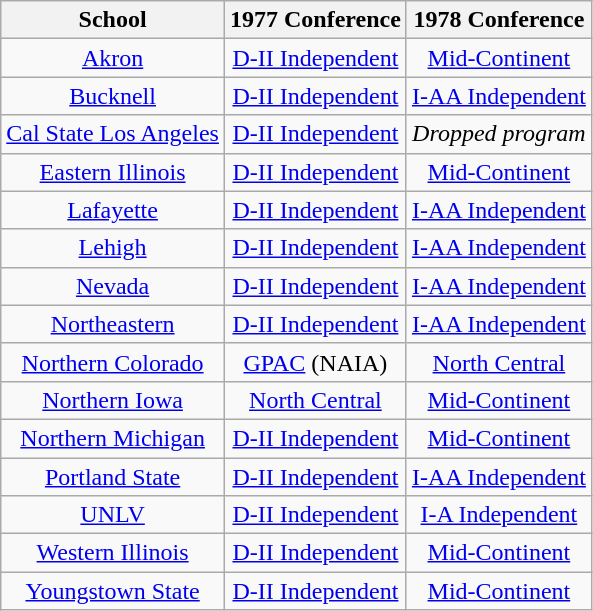<table class="wikitable sortable">
<tr>
<th>School</th>
<th>1977 Conference</th>
<th>1978 Conference</th>
</tr>
<tr style="text-align:center;">
<td><a href='#'>Akron</a></td>
<td><a href='#'>D-II Independent</a></td>
<td><a href='#'>Mid-Continent</a></td>
</tr>
<tr style="text-align:center;">
<td><a href='#'>Bucknell</a></td>
<td><a href='#'>D-II Independent</a></td>
<td><a href='#'>I-AA Independent</a></td>
</tr>
<tr style="text-align:center;">
<td><a href='#'>Cal State Los Angeles</a></td>
<td><a href='#'>D-II Independent</a></td>
<td><em>Dropped program</em></td>
</tr>
<tr style="text-align:center;">
<td><a href='#'>Eastern Illinois</a></td>
<td><a href='#'>D-II Independent</a></td>
<td><a href='#'>Mid-Continent</a></td>
</tr>
<tr style="text-align:center;">
<td><a href='#'>Lafayette</a></td>
<td><a href='#'>D-II Independent</a></td>
<td><a href='#'>I-AA Independent</a></td>
</tr>
<tr style="text-align:center;">
<td><a href='#'>Lehigh</a></td>
<td><a href='#'>D-II Independent</a></td>
<td><a href='#'>I-AA Independent</a></td>
</tr>
<tr style="text-align:center;">
<td><a href='#'>Nevada</a></td>
<td><a href='#'>D-II Independent</a></td>
<td><a href='#'>I-AA Independent</a></td>
</tr>
<tr style="text-align:center;">
<td><a href='#'>Northeastern</a></td>
<td><a href='#'>D-II Independent</a></td>
<td><a href='#'>I-AA Independent</a></td>
</tr>
<tr style="text-align:center;">
<td><a href='#'>Northern Colorado</a></td>
<td><a href='#'>GPAC</a> (NAIA)</td>
<td><a href='#'>North Central</a></td>
</tr>
<tr style="text-align:center;">
<td><a href='#'>Northern Iowa</a></td>
<td><a href='#'>North Central</a></td>
<td><a href='#'>Mid-Continent</a></td>
</tr>
<tr style="text-align:center;">
<td><a href='#'>Northern Michigan</a></td>
<td><a href='#'>D-II Independent</a></td>
<td><a href='#'>Mid-Continent</a></td>
</tr>
<tr style="text-align:center;">
<td><a href='#'>Portland State</a></td>
<td><a href='#'>D-II Independent</a></td>
<td><a href='#'>I-AA Independent</a></td>
</tr>
<tr style="text-align:center;">
<td><a href='#'>UNLV</a></td>
<td><a href='#'>D-II Independent</a></td>
<td><a href='#'>I-A Independent</a></td>
</tr>
<tr style="text-align:center;">
<td><a href='#'>Western Illinois</a></td>
<td><a href='#'>D-II Independent</a></td>
<td><a href='#'>Mid-Continent</a></td>
</tr>
<tr style="text-align:center;">
<td><a href='#'>Youngstown State</a></td>
<td><a href='#'>D-II Independent</a></td>
<td><a href='#'>Mid-Continent</a></td>
</tr>
</table>
